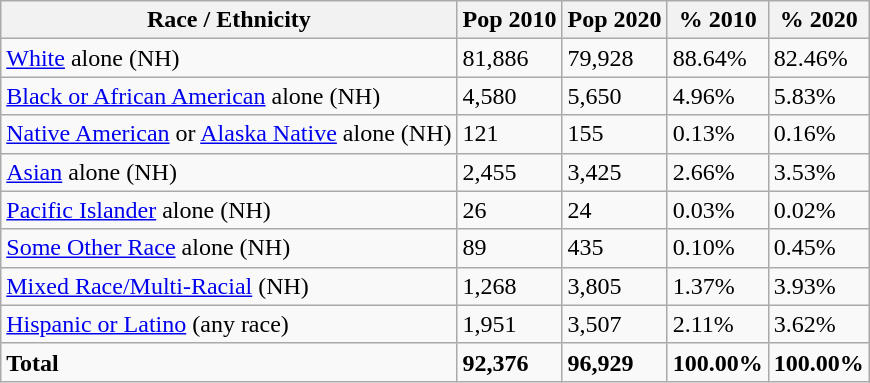<table class="wikitable">
<tr>
<th>Race / Ethnicity</th>
<th>Pop 2010</th>
<th>Pop 2020</th>
<th>% 2010</th>
<th>% 2020</th>
</tr>
<tr>
<td><a href='#'>White</a> alone (NH)</td>
<td>81,886</td>
<td>79,928</td>
<td>88.64%</td>
<td>82.46%</td>
</tr>
<tr>
<td><a href='#'>Black or African American</a> alone (NH)</td>
<td>4,580</td>
<td>5,650</td>
<td>4.96%</td>
<td>5.83%</td>
</tr>
<tr>
<td><a href='#'>Native American</a> or <a href='#'>Alaska Native</a> alone (NH)</td>
<td>121</td>
<td>155</td>
<td>0.13%</td>
<td>0.16%</td>
</tr>
<tr>
<td><a href='#'>Asian</a> alone (NH)</td>
<td>2,455</td>
<td>3,425</td>
<td>2.66%</td>
<td>3.53%</td>
</tr>
<tr>
<td><a href='#'>Pacific Islander</a> alone (NH)</td>
<td>26</td>
<td>24</td>
<td>0.03%</td>
<td>0.02%</td>
</tr>
<tr>
<td><a href='#'>Some Other Race</a> alone (NH)</td>
<td>89</td>
<td>435</td>
<td>0.10%</td>
<td>0.45%</td>
</tr>
<tr>
<td><a href='#'>Mixed Race/Multi-Racial</a> (NH)</td>
<td>1,268</td>
<td>3,805</td>
<td>1.37%</td>
<td>3.93%</td>
</tr>
<tr>
<td><a href='#'>Hispanic or Latino</a> (any race)</td>
<td>1,951</td>
<td>3,507</td>
<td>2.11%</td>
<td>3.62%</td>
</tr>
<tr>
<td><strong>Total</strong></td>
<td><strong>92,376</strong></td>
<td><strong>96,929</strong></td>
<td><strong>100.00%</strong></td>
<td><strong>100.00%</strong></td>
</tr>
</table>
